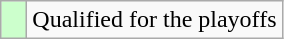<table class="wikitable">
<tr>
<td width=10px bgcolor=#ccffcc></td>
<td>Qualified for the playoffs</td>
</tr>
</table>
